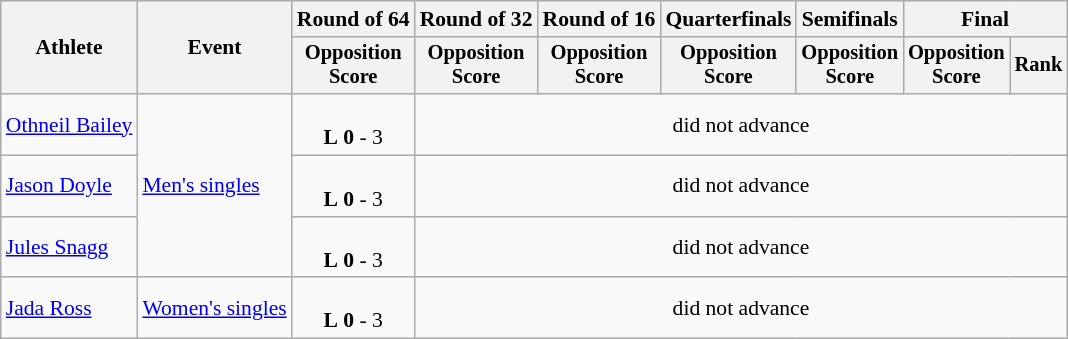<table class=wikitable style=font-size:90%;text-align:center>
<tr>
<th rowspan=2>Athlete</th>
<th rowspan=2>Event</th>
<th>Round of 64</th>
<th>Round of 32</th>
<th>Round of 16</th>
<th>Quarterfinals</th>
<th>Semifinals</th>
<th colspan=2>Final</th>
</tr>
<tr style=font-size:95%>
<th>Opposition<br>Score</th>
<th>Opposition<br>Score</th>
<th>Opposition<br>Score</th>
<th>Opposition<br>Score</th>
<th>Opposition<br>Score</th>
<th>Opposition<br>Score</th>
<th>Rank</th>
</tr>
<tr>
<td align=left><a href='#'>Othneil Bailey</a></td>
<td align=left rowspan=3><a href='#'>Men's singles</a></td>
<td><br><strong>L</strong> <strong>0</strong> - 3</td>
<td colspan=6>did not advance</td>
</tr>
<tr>
<td align=left><a href='#'>Jason Doyle</a></td>
<td><br><strong>L</strong> <strong>0</strong> - 3</td>
<td colspan=6>did not advance</td>
</tr>
<tr>
<td align=left><a href='#'>Jules Snagg</a></td>
<td><br><strong>L</strong> <strong>0</strong> - 3</td>
<td colspan=6>did not advance</td>
</tr>
<tr>
<td align=left><a href='#'>Jada Ross</a></td>
<td align=left><a href='#'>Women's singles</a></td>
<td><br><strong>L</strong> <strong>0</strong> - 3</td>
<td colspan=6>did not advance</td>
</tr>
</table>
